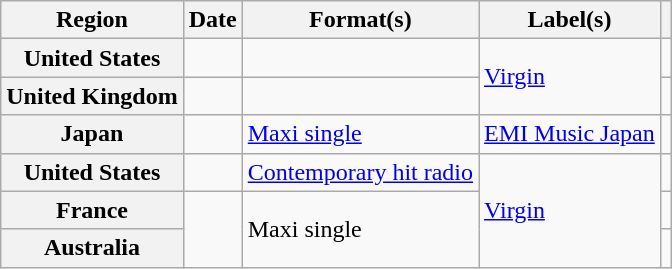<table class="wikitable plainrowheaders">
<tr>
<th scope="col">Region</th>
<th scope="col">Date</th>
<th scope="col">Format(s)</th>
<th scope="col">Label(s)</th>
<th scope="col"></th>
</tr>
<tr>
<th scope="row">United States</th>
<td></td>
<td></td>
<td rowspan="2"><a href='#'>Virgin</a></td>
<td></td>
</tr>
<tr>
<th scope="row">United Kingdom</th>
<td></td>
<td></td>
<td></td>
</tr>
<tr>
<th scope="row">Japan</th>
<td></td>
<td><a href='#'>Maxi single</a></td>
<td><a href='#'>EMI Music Japan</a></td>
<td></td>
</tr>
<tr>
<th scope="row">United States</th>
<td></td>
<td><a href='#'>Contemporary hit radio</a></td>
<td rowspan="3"><a href='#'>Virgin</a></td>
<td></td>
</tr>
<tr>
<th scope="row">France</th>
<td rowspan="2"></td>
<td rowspan="2">Maxi single</td>
<td></td>
</tr>
<tr>
<th scope="row">Australia</th>
<td></td>
</tr>
</table>
